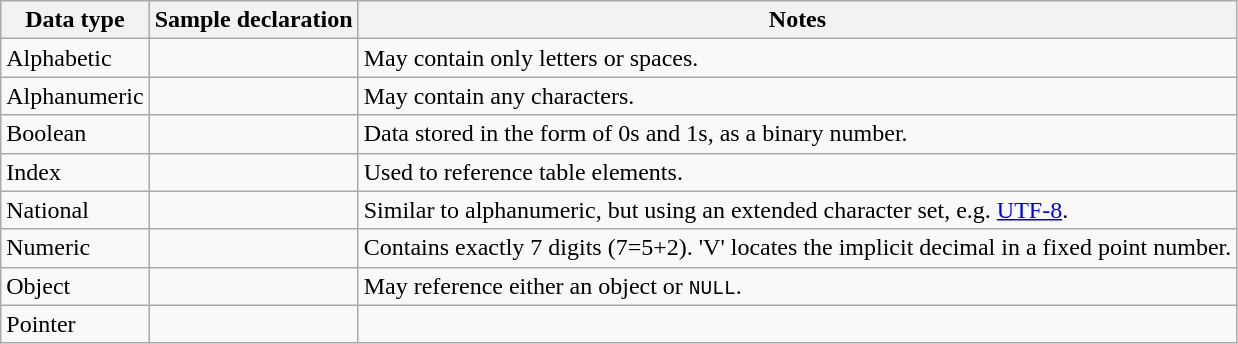<table class="wikitable">
<tr>
<th>Data type</th>
<th>Sample declaration</th>
<th>Notes</th>
</tr>
<tr>
<td>Alphabetic</td>
<td></td>
<td>May contain only letters or spaces.</td>
</tr>
<tr>
<td>Alphanumeric</td>
<td></td>
<td>May contain any characters.</td>
</tr>
<tr>
<td>Boolean</td>
<td></td>
<td>Data stored in the form of 0s and 1s, as a binary number.</td>
</tr>
<tr>
<td>Index</td>
<td></td>
<td>Used to reference table elements.</td>
</tr>
<tr>
<td>National</td>
<td></td>
<td>Similar to alphanumeric, but using an extended character set, e.g. <a href='#'>UTF-8</a>.</td>
</tr>
<tr>
<td>Numeric</td>
<td></td>
<td>Contains exactly 7 digits (7=5+2). 'V' locates the implicit decimal in a fixed point number.</td>
</tr>
<tr>
<td>Object</td>
<td></td>
<td>May reference either an object or <code>NULL</code>.</td>
</tr>
<tr>
<td>Pointer</td>
<td></td>
<td></td>
</tr>
</table>
